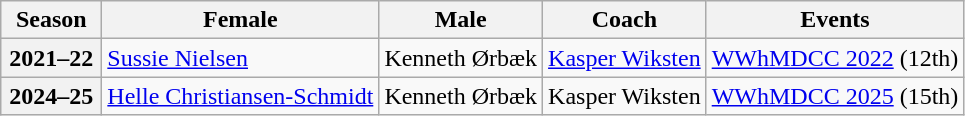<table class="wikitable">
<tr>
<th scope="col" width=60>Season</th>
<th scope="col">Female</th>
<th scope="col">Male</th>
<th scope="col">Coach</th>
<th scope="col">Events</th>
</tr>
<tr>
<th scope="row">2021–22</th>
<td><a href='#'>Sussie Nielsen</a></td>
<td>Kenneth Ørbæk</td>
<td><a href='#'>Kasper Wiksten</a></td>
<td><a href='#'>WWhMDCC 2022</a> (12th)</td>
</tr>
<tr>
<th scope="row">2024–25</th>
<td><a href='#'>Helle Christiansen-Schmidt</a></td>
<td>Kenneth Ørbæk</td>
<td>Kasper Wiksten</td>
<td><a href='#'>WWhMDCC 2025</a> (15th)</td>
</tr>
</table>
